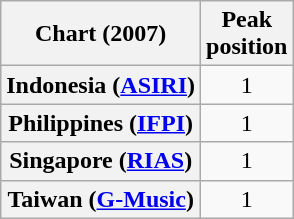<table class="wikitable sortable plainrowheaders" style="text-align:center">
<tr>
<th scope="col">Chart (2007)</th>
<th scope="col">Peak<br>position</th>
</tr>
<tr>
<th scope="row">Indonesia (<a href='#'>ASIRI</a>)</th>
<td>1</td>
</tr>
<tr>
<th scope="row">Philippines (<a href='#'>IFPI</a>)</th>
<td>1</td>
</tr>
<tr>
<th scope="row">Singapore (<a href='#'>RIAS</a>)</th>
<td>1</td>
</tr>
<tr>
<th scope="row">Taiwan (<a href='#'>G-Music</a>)</th>
<td>1</td>
</tr>
</table>
